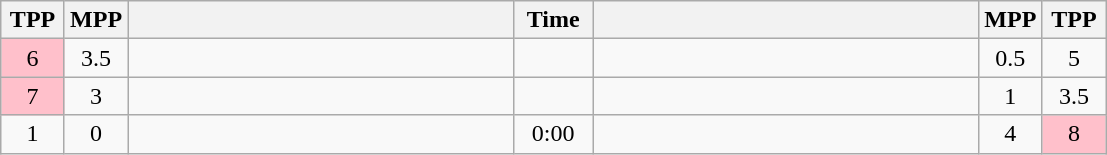<table class="wikitable" style="text-align: center;" |>
<tr>
<th width="35">TPP</th>
<th width="35">MPP</th>
<th width="250"></th>
<th width="45">Time</th>
<th width="250"></th>
<th width="35">MPP</th>
<th width="35">TPP</th>
</tr>
<tr>
<td bgcolor=pink>6</td>
<td>3.5</td>
<td style="text-align:left;"></td>
<td></td>
<td style="text-align:left;"><strong></strong></td>
<td>0.5</td>
<td>5</td>
</tr>
<tr>
<td bgcolor=pink>7</td>
<td>3</td>
<td style="text-align:left;"></td>
<td></td>
<td style="text-align:left;"><strong></strong></td>
<td>1</td>
<td>3.5</td>
</tr>
<tr>
<td>1</td>
<td>0</td>
<td style="text-align:left;"><strong></strong></td>
<td>0:00</td>
<td style="text-align:left;"></td>
<td>4</td>
<td bgcolor=pink>8</td>
</tr>
</table>
